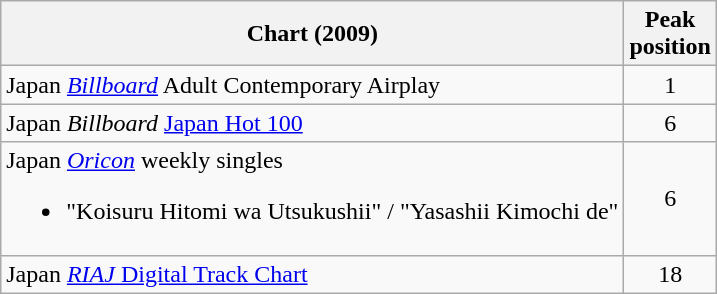<table class="wikitable sortable">
<tr>
<th>Chart (2009)</th>
<th>Peak<br>position</th>
</tr>
<tr>
<td>Japan <em><a href='#'>Billboard</a></em> Adult Contemporary Airplay</td>
<td style="text-align:center;">1</td>
</tr>
<tr>
<td>Japan <em>Billboard</em> <a href='#'>Japan Hot 100</a></td>
<td style="text-align:center;">6</td>
</tr>
<tr>
<td>Japan <em><a href='#'>Oricon</a></em> weekly singles<br><ul><li>"Koisuru Hitomi wa Utsukushii" / "Yasashii Kimochi de"</li></ul></td>
<td align="center">6</td>
</tr>
<tr>
<td>Japan <a href='#'><em>RIAJ</em> Digital Track Chart</a></td>
<td align="center">18</td>
</tr>
</table>
